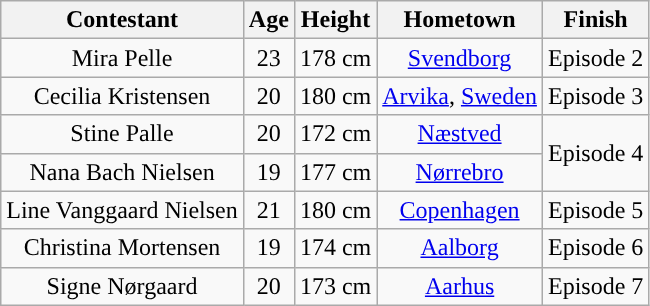<table class="wikitable" style="text-align:center;">
<tr>
<th colspan="1">Contestant</th>
<th colspan="1">Age</th>
<th colspan="1">Height</th>
<th colspan="1">Hometown</th>
<th colspan="1">Finish</th>
</tr>
<tr>
<td>Mira Pelle</td>
<td>23</td>
<td>178 cm</td>
<td><a href='#'>Svendborg</a></td>
<td>Episode 2</td>
</tr>
<tr>
<td>Cecilia Kristensen</td>
<td>20</td>
<td>180 cm</td>
<td><a href='#'>Arvika</a>, <a href='#'>Sweden</a></td>
<td>Episode 3</td>
</tr>
<tr>
<td>Stine Palle</td>
<td>20</td>
<td>172 cm</td>
<td><a href='#'>Næstved</a></td>
<td rowspan="2">Episode 4</td>
</tr>
<tr>
<td>Nana Bach Nielsen</td>
<td>19</td>
<td>177 cm</td>
<td><a href='#'>Nørrebro</a></td>
</tr>
<tr>
<td>Line Vanggaard Nielsen</td>
<td>21</td>
<td>180 cm</td>
<td><a href='#'>Copenhagen</a></td>
<td>Episode 5</td>
</tr>
<tr>
<td>Christina Mortensen</td>
<td>19</td>
<td>174 cm</td>
<td><a href='#'>Aalborg</a></td>
<td>Episode 6</td>
</tr>
<tr>
<td>Signe Nørgaard</td>
<td>20</td>
<td>173 cm</td>
<td><a href='#'>Aarhus</a></td>
<td>Episode 7</td>
</tr>
</table>
